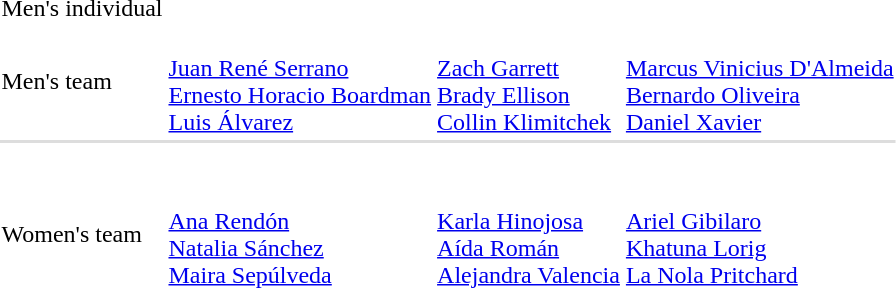<table>
<tr>
<td>Men's individual<br></td>
<td></td>
<td></td>
<td></td>
</tr>
<tr>
<td>Men's team<br></td>
<td><br><a href='#'>Juan René Serrano</a>  <br><a href='#'>Ernesto Horacio Boardman</a><br><a href='#'>Luis Álvarez</a></td>
<td><br><a href='#'>Zach Garrett</a> <br><a href='#'>Brady Ellison</a><br><a href='#'>Collin Klimitchek</a></td>
<td><br><a href='#'>Marcus Vinicius D'Almeida</a><br><a href='#'>Bernardo Oliveira</a><br><a href='#'>Daniel Xavier</a></td>
</tr>
<tr bgcolor=#DDDDDD>
<td colspan=7></td>
</tr>
<tr>
<td><br></td>
<td></td>
<td></td>
<td></td>
</tr>
<tr>
<td>Women's team<br></td>
<td><br><a href='#'>Ana Rendón</a><br><a href='#'>Natalia Sánchez</a><br><a href='#'>Maira Sepúlveda</a></td>
<td><br><a href='#'>Karla Hinojosa</a>  <br><a href='#'>Aída Román</a><br><a href='#'>Alejandra Valencia</a></td>
<td><br><a href='#'>Ariel Gibilaro</a> <br><a href='#'>Khatuna Lorig</a><br><a href='#'>La Nola Pritchard</a></td>
</tr>
</table>
